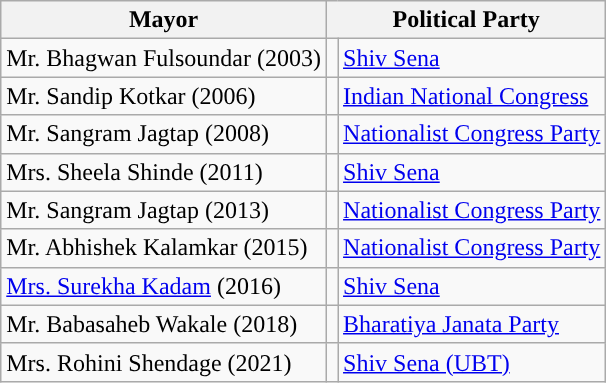<table class="wikitable">
<tr>
<th>Mayor</th>
<th colspan="2">Political Party</th>
</tr>
<tr>
<td>Mr. Bhagwan Fulsoundar (2003)</td>
<td style="background-color: "></td>
<td><a href='#'>Shiv Sena</a></td>
</tr>
<tr>
<td>Mr. Sandip Kotkar (2006)</td>
<td style="background-color: "></td>
<td><a href='#'>Indian National Congress</a></td>
</tr>
<tr>
<td>Mr. Sangram Jagtap (2008)</td>
<td style="background-color: "></td>
<td><a href='#'>Nationalist Congress Party</a></td>
</tr>
<tr>
<td>Mrs. Sheela Shinde (2011)</td>
<td style="background-color: "></td>
<td><a href='#'>Shiv Sena</a></td>
</tr>
<tr>
<td>Mr. Sangram Jagtap (2013)</td>
<td style="background-color: "></td>
<td><a href='#'>Nationalist Congress Party</a></td>
</tr>
<tr>
<td>Mr. Abhishek Kalamkar (2015)</td>
<td style="background-color: "></td>
<td><a href='#'>Nationalist Congress Party</a></td>
</tr>
<tr>
<td><a href='#'>Mrs. Surekha Kadam</a> (2016)</td>
<td style="background-color: "></td>
<td><a href='#'>Shiv Sena</a></td>
</tr>
<tr>
<td>Mr. Babasaheb Wakale (2018)</td>
<td style="background-color:"></td>
<td><a href='#'>Bharatiya Janata Party</a></td>
</tr>
<tr>
<td>Mrs. Rohini Shendage (2021)</td>
<td style="background-color: "></td>
<td><a href='#'>Shiv Sena (UBT)</a></td>
</tr>
</table>
